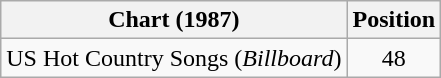<table class="wikitable">
<tr>
<th>Chart (1987)</th>
<th>Position</th>
</tr>
<tr>
<td>US Hot Country Songs (<em>Billboard</em>)</td>
<td align="center">48</td>
</tr>
</table>
